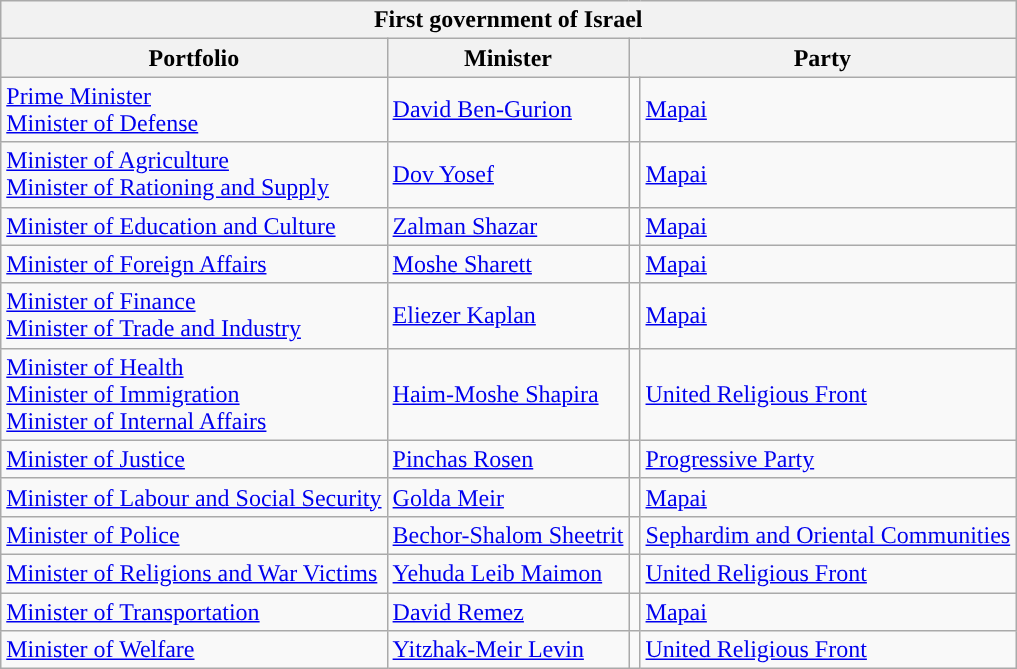<table class="wikitable sortable" style="text-align:left">
<tr>
<th colspan=4>First government of Israel</th>
</tr>
<tr>
<th>Portfolio</th>
<th>Minister</th>
<th colspan=2>Party</th>
</tr>
<tr>
<td><a href='#'>Prime Minister</a><br><a href='#'>Minister of Defense</a></td>
<td><a href='#'>David Ben-Gurion</a></td>
<td style="background:"></td>
<td><a href='#'>Mapai</a></td>
</tr>
<tr>
<td><a href='#'>Minister of Agriculture</a><br><a href='#'>Minister of Rationing and Supply</a></td>
<td><a href='#'>Dov Yosef</a></td>
<td style="background:"></td>
<td><a href='#'>Mapai</a></td>
</tr>
<tr>
<td><a href='#'>Minister of Education and Culture</a></td>
<td><a href='#'>Zalman Shazar</a></td>
<td style="background:"></td>
<td><a href='#'>Mapai</a></td>
</tr>
<tr>
<td><a href='#'>Minister of Foreign Affairs</a></td>
<td><a href='#'>Moshe Sharett</a></td>
<td style="background:"></td>
<td><a href='#'>Mapai</a></td>
</tr>
<tr>
<td><a href='#'>Minister of Finance</a><br><a href='#'>Minister of Trade and Industry</a></td>
<td><a href='#'>Eliezer Kaplan</a></td>
<td style="background:"></td>
<td><a href='#'>Mapai</a></td>
</tr>
<tr>
<td><a href='#'>Minister of Health</a><br><a href='#'>Minister of Immigration</a><br><a href='#'>Minister of Internal Affairs</a></td>
<td><a href='#'>Haim-Moshe Shapira</a></td>
<td style="background:"></td>
<td><a href='#'>United Religious Front</a></td>
</tr>
<tr>
<td><a href='#'>Minister of Justice</a></td>
<td><a href='#'>Pinchas Rosen</a></td>
<td style="background:"></td>
<td><a href='#'>Progressive Party</a></td>
</tr>
<tr>
<td><a href='#'>Minister of Labour and Social Security</a></td>
<td><a href='#'>Golda Meir</a></td>
<td style="background:"></td>
<td><a href='#'>Mapai</a></td>
</tr>
<tr>
<td><a href='#'>Minister of Police</a></td>
<td><a href='#'>Bechor-Shalom Sheetrit</a></td>
<td style="background:"></td>
<td><a href='#'>Sephardim and Oriental Communities</a></td>
</tr>
<tr>
<td><a href='#'>Minister of Religions and War Victims</a></td>
<td><a href='#'>Yehuda Leib Maimon</a></td>
<td style="background:"></td>
<td><a href='#'>United Religious Front</a></td>
</tr>
<tr>
<td><a href='#'>Minister of Transportation</a></td>
<td><a href='#'>David Remez</a></td>
<td style="background:"></td>
<td><a href='#'>Mapai</a></td>
</tr>
<tr>
<td><a href='#'>Minister of Welfare</a></td>
<td><a href='#'>Yitzhak-Meir Levin</a></td>
<td style="background:"></td>
<td><a href='#'>United Religious Front</a></td>
</tr>
</table>
